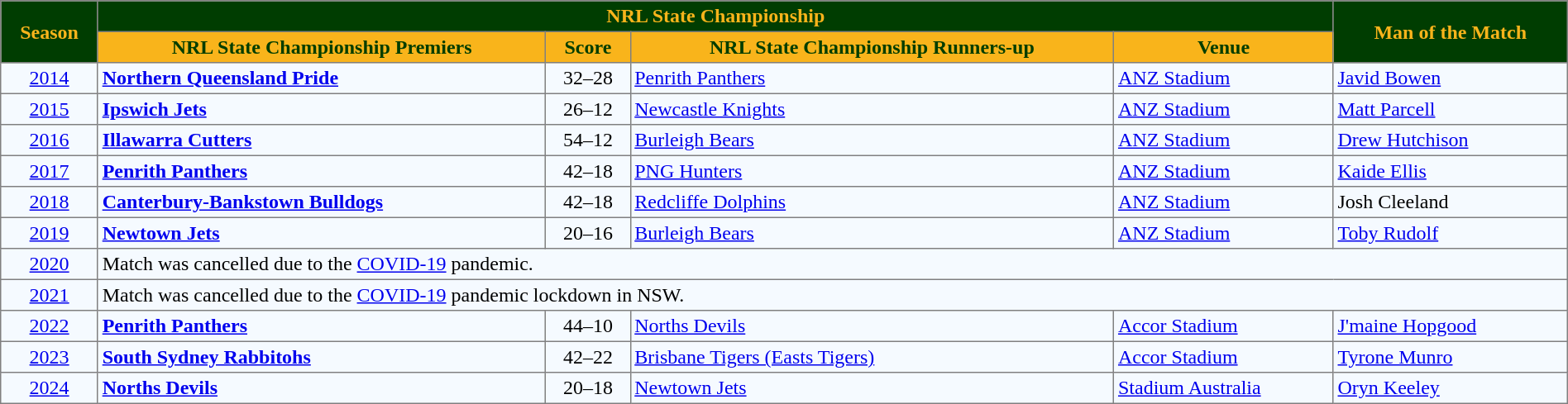<table border="1" cellpadding="3" cellspacing="0" style="border-collapse:collapse; width:100%;">
<tr style="background:#003D01;">
<th rowspan=2 style="color:#F9B41B;">Season</th>
<th colspan=4 style="color:#F9B41B;">NRL State Championship</th>
<th rowspan=2 style="color:#F9B41B;">Man of the Match</th>
</tr>
<tr style="background:#F9B41B;">
<th style="color:#003D01;" "width:03%;">NRL State Championship Premiers</th>
<th style="color:#003D01;" "width:08%;">Score</th>
<th style="color:#003D01;" "width:03%;">NRL State Championship Runners-up</th>
<th style="color:#003D01;" "width:08%;">Venue</th>
</tr>
<tr style="background:#f5faff;">
<td align=center><a href='#'>2014</a></td>
<td align=left> <strong><a href='#'>Northern Queensland Pride</a></strong></td>
<td style="text-align:center;">32–28</td>
<td align=left> <a href='#'>Penrith Panthers</a></td>
<td align=left><a href='#'>ANZ Stadium</a></td>
<td align=left> <a href='#'>Javid Bowen</a></td>
</tr>
<tr style="background:#f5faff;">
<td align=center><a href='#'>2015</a></td>
<td align=left> <strong><a href='#'>Ipswich Jets</a></strong></td>
<td style="text-align:center;">26–12</td>
<td align=left> <a href='#'>Newcastle Knights</a></td>
<td align=left><a href='#'>ANZ Stadium</a></td>
<td align=left> <a href='#'>Matt Parcell</a></td>
</tr>
<tr style="background:#f5faff;">
<td align=center><a href='#'>2016</a></td>
<td align=left><strong> <a href='#'>Illawarra Cutters</a></strong></td>
<td style="text-align:center;">54–12</td>
<td align=left> <a href='#'>Burleigh Bears</a></td>
<td align=left><a href='#'>ANZ Stadium</a></td>
<td align=left> <a href='#'>Drew Hutchison</a></td>
</tr>
<tr style="background:#f5faff;">
<td align=center><a href='#'>2017</a></td>
<td align=left><strong> <a href='#'>Penrith Panthers</a></strong></td>
<td style="text-align:center;">42–18</td>
<td align=left> <a href='#'>PNG Hunters</a></td>
<td align=left><a href='#'>ANZ Stadium</a></td>
<td align=left> <a href='#'>Kaide Ellis</a></td>
</tr>
<tr style="background:#f5faff;">
<td align=center><a href='#'>2018</a></td>
<td align=left><strong> <a href='#'>Canterbury-Bankstown Bulldogs</a></strong></td>
<td style="text-align:center;">42–18</td>
<td align=left> <a href='#'>Redcliffe Dolphins</a></td>
<td align=left><a href='#'>ANZ Stadium</a></td>
<td align=left> Josh Cleeland</td>
</tr>
<tr style="background:#f5faff;">
<td align=center><a href='#'>2019</a></td>
<td align=left><strong> <a href='#'>Newtown Jets</a></strong></td>
<td style="text-align:center;">20–16</td>
<td align=left> <a href='#'>Burleigh Bears</a></td>
<td align=left><a href='#'>ANZ Stadium</a></td>
<td align=left> <a href='#'>Toby Rudolf</a></td>
</tr>
<tr style="background:#f5faff;">
<td style="text-align:center"><a href='#'>2020</a></td>
<td colspan="5" style="text-align:left">Match was cancelled due to the <a href='#'>COVID-19</a> pandemic.</td>
</tr>
<tr style="background:#f5faff;">
<td style="text-align:center"><a href='#'>2021</a></td>
<td colspan="5" style="text-align:left">Match was cancelled due to the <a href='#'>COVID-19</a> pandemic lockdown in NSW.</td>
</tr>
<tr style="background:#f5faff;">
<td style="text-align:center"><a href='#'>2022</a></td>
<td style="text-align:left"> <strong><a href='#'>Penrith Panthers</a></strong></td>
<td style="text-align:center;">44–10</td>
<td style="text-align:left"> <a href='#'>Norths Devils</a></td>
<td style="text-align:left"><a href='#'>Accor Stadium</a></td>
<td style="text-align:left"> <a href='#'>J'maine Hopgood</a></td>
</tr>
<tr style="background:#f5faff;">
<td style="text-align:center"><a href='#'>2023</a></td>
<td style="text-align:left"> <strong><a href='#'>South Sydney Rabbitohs</a></strong></td>
<td style="text-align:center">42–22</td>
<td style="text-align:left"> <a href='#'>Brisbane Tigers (Easts Tigers)</a></td>
<td style="text-align:left"><a href='#'>Accor Stadium</a></td>
<td style="text-align:left"> <a href='#'>Tyrone Munro</a></td>
</tr>
<tr style="background:#f5faff;">
<td style="text-align:center"><a href='#'>2024</a></td>
<td style="text-align:left"><strong> <a href='#'>Norths Devils</a></strong></td>
<td style="text-align:center">20–18</td>
<td style="text-align:left"> <a href='#'>Newtown Jets</a></td>
<td style="text-align:left"><a href='#'>Stadium Australia</a></td>
<td style="text-align:left"> <a href='#'>Oryn Keeley</a></td>
</tr>
</table>
